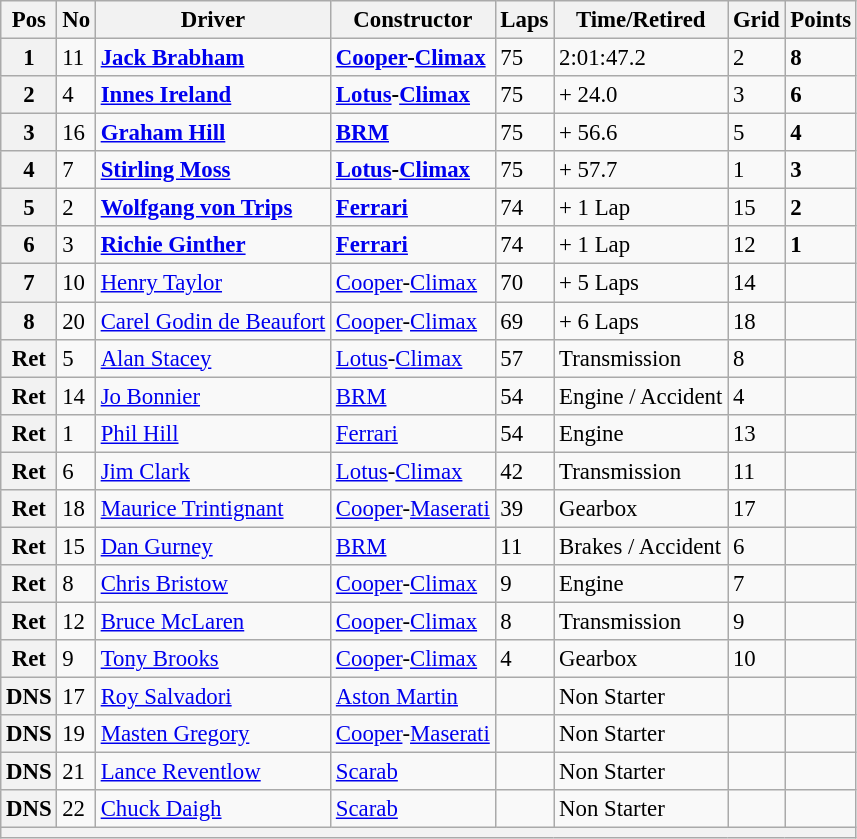<table class="wikitable" style="font-size:95%;">
<tr>
<th>Pos</th>
<th>No</th>
<th>Driver</th>
<th>Constructor</th>
<th>Laps</th>
<th>Time/Retired</th>
<th>Grid</th>
<th>Points</th>
</tr>
<tr>
<th>1</th>
<td>11</td>
<td> <strong><a href='#'>Jack Brabham</a></strong></td>
<td><strong><a href='#'>Cooper</a>-<a href='#'>Climax</a></strong></td>
<td>75</td>
<td>2:01:47.2</td>
<td>2</td>
<td><strong>8</strong></td>
</tr>
<tr>
<th>2</th>
<td>4</td>
<td> <strong><a href='#'>Innes Ireland</a></strong></td>
<td><strong><a href='#'>Lotus</a>-<a href='#'>Climax</a></strong></td>
<td>75</td>
<td>+ 24.0</td>
<td>3</td>
<td><strong>6</strong></td>
</tr>
<tr>
<th>3</th>
<td>16</td>
<td> <strong><a href='#'>Graham Hill</a></strong></td>
<td><strong><a href='#'>BRM</a></strong></td>
<td>75</td>
<td>+ 56.6</td>
<td>5</td>
<td><strong>4</strong></td>
</tr>
<tr>
<th>4</th>
<td>7</td>
<td> <strong><a href='#'>Stirling Moss</a></strong></td>
<td><strong><a href='#'>Lotus</a>-<a href='#'>Climax</a></strong></td>
<td>75</td>
<td>+ 57.7</td>
<td>1</td>
<td><strong>3</strong></td>
</tr>
<tr>
<th>5</th>
<td>2</td>
<td> <strong><a href='#'>Wolfgang von Trips</a></strong></td>
<td><strong><a href='#'>Ferrari</a></strong></td>
<td>74</td>
<td>+ 1 Lap</td>
<td>15</td>
<td><strong>2</strong></td>
</tr>
<tr>
<th>6</th>
<td>3</td>
<td> <strong><a href='#'>Richie Ginther</a></strong></td>
<td><strong><a href='#'>Ferrari</a></strong></td>
<td>74</td>
<td>+ 1 Lap</td>
<td>12</td>
<td><strong>1</strong></td>
</tr>
<tr>
<th>7</th>
<td>10</td>
<td> <a href='#'>Henry Taylor</a></td>
<td><a href='#'>Cooper</a>-<a href='#'>Climax</a></td>
<td>70</td>
<td>+ 5 Laps</td>
<td>14</td>
<td> </td>
</tr>
<tr>
<th>8</th>
<td>20</td>
<td> <a href='#'>Carel Godin de Beaufort</a></td>
<td><a href='#'>Cooper</a>-<a href='#'>Climax</a></td>
<td>69</td>
<td>+ 6 Laps</td>
<td>18</td>
<td> </td>
</tr>
<tr>
<th>Ret</th>
<td>5</td>
<td> <a href='#'>Alan Stacey</a></td>
<td><a href='#'>Lotus</a>-<a href='#'>Climax</a></td>
<td>57</td>
<td>Transmission</td>
<td>8</td>
<td> </td>
</tr>
<tr>
<th>Ret</th>
<td>14</td>
<td> <a href='#'>Jo Bonnier</a></td>
<td><a href='#'>BRM</a></td>
<td>54</td>
<td>Engine / Accident</td>
<td>4</td>
<td> </td>
</tr>
<tr>
<th>Ret</th>
<td>1</td>
<td> <a href='#'>Phil Hill</a></td>
<td><a href='#'>Ferrari</a></td>
<td>54</td>
<td>Engine</td>
<td>13</td>
<td> </td>
</tr>
<tr>
<th>Ret</th>
<td>6</td>
<td> <a href='#'>Jim Clark</a></td>
<td><a href='#'>Lotus</a>-<a href='#'>Climax</a></td>
<td>42</td>
<td>Transmission</td>
<td>11</td>
<td> </td>
</tr>
<tr>
<th>Ret</th>
<td>18</td>
<td> <a href='#'>Maurice Trintignant</a></td>
<td><a href='#'>Cooper</a>-<a href='#'>Maserati</a></td>
<td>39</td>
<td>Gearbox</td>
<td>17</td>
<td> </td>
</tr>
<tr>
<th>Ret</th>
<td>15</td>
<td> <a href='#'>Dan Gurney</a></td>
<td><a href='#'>BRM</a></td>
<td>11</td>
<td>Brakes / Accident</td>
<td>6</td>
<td> </td>
</tr>
<tr>
<th>Ret</th>
<td>8</td>
<td> <a href='#'>Chris Bristow</a></td>
<td><a href='#'>Cooper</a>-<a href='#'>Climax</a></td>
<td>9</td>
<td>Engine</td>
<td>7</td>
<td> </td>
</tr>
<tr>
<th>Ret</th>
<td>12</td>
<td> <a href='#'>Bruce McLaren</a></td>
<td><a href='#'>Cooper</a>-<a href='#'>Climax</a></td>
<td>8</td>
<td>Transmission</td>
<td>9</td>
<td> </td>
</tr>
<tr>
<th>Ret</th>
<td>9</td>
<td> <a href='#'>Tony Brooks</a></td>
<td><a href='#'>Cooper</a>-<a href='#'>Climax</a></td>
<td>4</td>
<td>Gearbox</td>
<td>10</td>
<td> </td>
</tr>
<tr>
<th>DNS</th>
<td>17</td>
<td> <a href='#'>Roy Salvadori</a></td>
<td><a href='#'>Aston Martin</a></td>
<td> </td>
<td>Non Starter</td>
<td></td>
<td> </td>
</tr>
<tr>
<th>DNS</th>
<td>19</td>
<td> <a href='#'>Masten Gregory</a></td>
<td><a href='#'>Cooper</a>-<a href='#'>Maserati</a></td>
<td> </td>
<td>Non Starter</td>
<td></td>
<td> </td>
</tr>
<tr>
<th>DNS</th>
<td>21</td>
<td> <a href='#'>Lance Reventlow</a></td>
<td><a href='#'>Scarab</a></td>
<td> </td>
<td>Non Starter</td>
<td></td>
<td> </td>
</tr>
<tr>
<th>DNS</th>
<td>22</td>
<td> <a href='#'>Chuck Daigh</a></td>
<td><a href='#'>Scarab</a></td>
<td> </td>
<td>Non Starter</td>
<td> </td>
<td> </td>
</tr>
<tr>
<th colspan="8"></th>
</tr>
</table>
